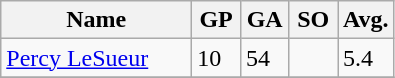<table class="wikitable">
<tr>
<th width=120>Name</th>
<th width=25>GP</th>
<th width=25>GA</th>
<th width=25>SO</th>
<th width=25>Avg.</th>
</tr>
<tr>
<td><a href='#'>Percy LeSueur</a></td>
<td>10</td>
<td>54</td>
<td></td>
<td>5.4</td>
</tr>
<tr>
</tr>
</table>
